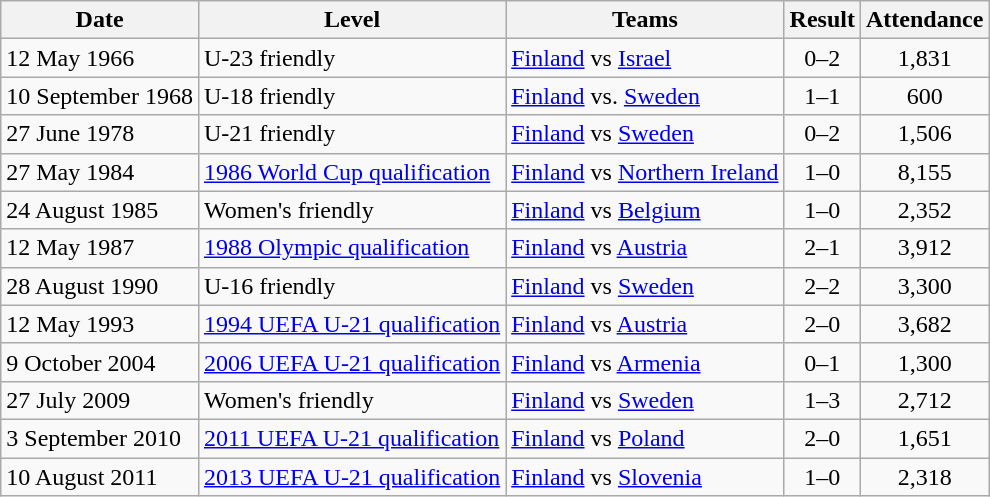<table class="wikitable">
<tr>
<th>Date</th>
<th>Level</th>
<th>Teams</th>
<th>Result</th>
<th>Attendance</th>
</tr>
<tr>
<td>12 May 1966</td>
<td>U-23 friendly</td>
<td><a href='#'>Finland</a> vs <a href='#'>Israel</a></td>
<td align=center>0–2</td>
<td align=center>1,831</td>
</tr>
<tr>
<td>10 September 1968</td>
<td>U-18 friendly</td>
<td><a href='#'>Finland</a> vs. <a href='#'>Sweden</a></td>
<td align=center>1–1</td>
<td align=center> 600</td>
</tr>
<tr>
<td>27 June 1978</td>
<td>U-21 friendly</td>
<td><a href='#'>Finland</a> vs <a href='#'>Sweden</a></td>
<td align=center>0–2</td>
<td align=center>1,506</td>
</tr>
<tr>
<td>27 May 1984</td>
<td><a href='#'>1986 World Cup qualification</a></td>
<td><a href='#'>Finland</a> vs <a href='#'>Northern Ireland</a></td>
<td align=center>1–0</td>
<td align=center>8,155</td>
</tr>
<tr>
<td>24 August 1985</td>
<td>Women's friendly</td>
<td><a href='#'>Finland</a> vs <a href='#'>Belgium</a></td>
<td align=center>1–0</td>
<td align=center>2,352</td>
</tr>
<tr>
<td>12 May 1987</td>
<td><a href='#'>1988 Olympic qualification</a></td>
<td><a href='#'>Finland</a> vs <a href='#'>Austria</a></td>
<td align=center>2–1</td>
<td align=center>3,912</td>
</tr>
<tr>
<td>28 August 1990</td>
<td>U-16 friendly</td>
<td><a href='#'>Finland</a> vs <a href='#'>Sweden</a></td>
<td align=center>2–2</td>
<td align=center>3,300</td>
</tr>
<tr>
<td>12 May 1993</td>
<td><a href='#'>1994 UEFA U-21 qualification</a></td>
<td><a href='#'>Finland</a> vs <a href='#'>Austria</a></td>
<td align=center>2–0</td>
<td align=center>3,682</td>
</tr>
<tr>
<td>9 October 2004</td>
<td><a href='#'>2006 UEFA U-21 qualification</a></td>
<td><a href='#'>Finland</a> vs <a href='#'>Armenia</a></td>
<td align=center>0–1</td>
<td align=center>1,300</td>
</tr>
<tr>
<td>27 July 2009</td>
<td>Women's friendly</td>
<td><a href='#'>Finland</a> vs <a href='#'>Sweden</a></td>
<td align=center>1–3</td>
<td align=center>2,712</td>
</tr>
<tr>
<td>3 September 2010</td>
<td><a href='#'>2011 UEFA U-21 qualification</a></td>
<td><a href='#'>Finland</a> vs <a href='#'>Poland</a></td>
<td align=center>2–0</td>
<td align=center>1,651</td>
</tr>
<tr>
<td>10 August 2011</td>
<td><a href='#'>2013 UEFA U-21 qualification</a></td>
<td><a href='#'>Finland</a> vs <a href='#'>Slovenia</a></td>
<td align=center>1–0</td>
<td align=center>2,318</td>
</tr>
</table>
